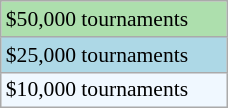<table class="wikitable" style="font-size:90%;" width=12%>
<tr style="background:#addfad;">
<td>$50,000 tournaments</td>
</tr>
<tr style="background:lightblue;">
<td>$25,000 tournaments</td>
</tr>
<tr style="background:#f0f8ff;">
<td>$10,000 tournaments</td>
</tr>
</table>
